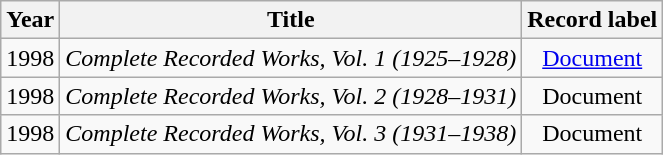<table class="wikitable sortable">
<tr>
<th>Year</th>
<th>Title</th>
<th>Record label</th>
</tr>
<tr>
<td>1998</td>
<td><em>Complete Recorded Works, Vol. 1 (1925–1928)</em></td>
<td style="text-align:center;"><a href='#'>Document</a></td>
</tr>
<tr>
<td>1998</td>
<td><em>Complete Recorded Works, Vol. 2 (1928–1931)</em></td>
<td style="text-align:center;">Document</td>
</tr>
<tr>
<td>1998</td>
<td><em>Complete Recorded Works, Vol. 3 (1931–1938)</em></td>
<td style="text-align:center;">Document</td>
</tr>
</table>
